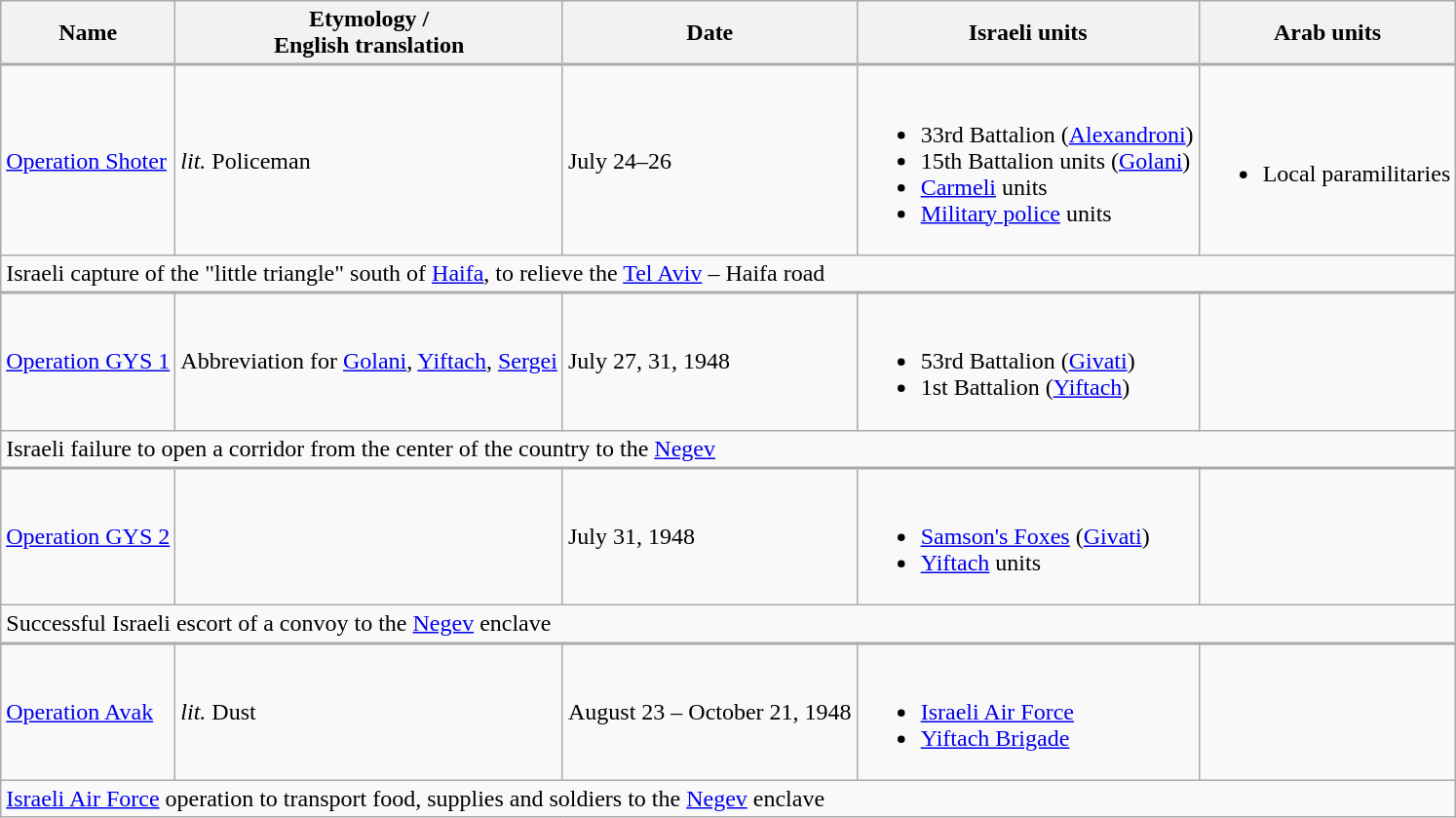<table class="wikitable">
<tr>
<th style="border-bottom:#aaa solid 2px;">Name</th>
<th style="border-bottom:#aaa solid 2px;">Etymology /<br>English translation</th>
<th style="border-bottom:#aaa solid 2px;">Date</th>
<th style="border-bottom:#aaa solid 2px;">Israeli units</th>
<th style="border-bottom:#aaa solid 2px;">Arab units</th>
</tr>
<tr>
<td><a href='#'>Operation Shoter</a></td>
<td><em>lit.</em> Policeman</td>
<td>July 24–26</td>
<td><br><ul><li>33rd Battalion (<a href='#'>Alexandroni</a>)</li><li>15th Battalion units (<a href='#'>Golani</a>)</li><li><a href='#'>Carmeli</a> units</li><li><a href='#'>Military police</a> units</li></ul></td>
<td><br><ul><li>Local paramilitaries</li></ul></td>
</tr>
<tr>
<td colspan="5" style="border-bottom:#aaa solid 2px;">Israeli capture of the "little triangle" south of <a href='#'>Haifa</a>, to relieve the <a href='#'>Tel Aviv</a> – Haifa road</td>
</tr>
<tr>
<td><a href='#'>Operation GYS 1</a></td>
<td>Abbreviation for <a href='#'>Golani</a>, <a href='#'>Yiftach</a>, <a href='#'>Sergei</a></td>
<td>July 27, 31, 1948</td>
<td><br><ul><li>53rd Battalion (<a href='#'>Givati</a>)</li><li>1st Battalion (<a href='#'>Yiftach</a>)</li></ul></td>
<td></td>
</tr>
<tr>
<td colspan="5" style="border-bottom:#aaa solid 2px;">Israeli failure to open a corridor from the center of the country to the <a href='#'>Negev</a></td>
</tr>
<tr>
<td><a href='#'>Operation GYS 2</a></td>
<td></td>
<td>July 31, 1948</td>
<td><br><ul><li><a href='#'>Samson's Foxes</a> (<a href='#'>Givati</a>)</li><li><a href='#'>Yiftach</a> units</li></ul></td>
<td></td>
</tr>
<tr>
<td colspan="5" style="border-bottom:#aaa solid 2px;">Successful Israeli escort of a convoy to the <a href='#'>Negev</a> enclave</td>
</tr>
<tr>
<td><a href='#'>Operation Avak</a></td>
<td><em>lit.</em> Dust</td>
<td>August 23 – October 21, 1948</td>
<td><br><ul><li><a href='#'>Israeli Air Force</a></li><li><a href='#'>Yiftach Brigade</a></li></ul></td>
<td></td>
</tr>
<tr>
<td colspan="5"><a href='#'>Israeli Air Force</a> operation to transport food, supplies and soldiers to the <a href='#'>Negev</a> enclave</td>
</tr>
</table>
